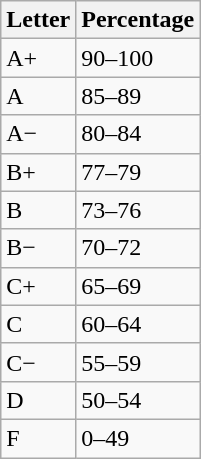<table class="wikitable">
<tr>
<th>Letter</th>
<th>Percentage</th>
</tr>
<tr>
<td>A+</td>
<td>90–100</td>
</tr>
<tr>
<td>A</td>
<td>85–89</td>
</tr>
<tr>
<td>A−</td>
<td>80–84</td>
</tr>
<tr>
<td>B+</td>
<td>77–79</td>
</tr>
<tr>
<td>B</td>
<td>73–76</td>
</tr>
<tr>
<td>B−</td>
<td>70–72</td>
</tr>
<tr>
<td>C+</td>
<td>65–69</td>
</tr>
<tr>
<td>C</td>
<td>60–64</td>
</tr>
<tr>
<td>C−</td>
<td>55–59</td>
</tr>
<tr>
<td>D</td>
<td>50–54</td>
</tr>
<tr>
<td>F</td>
<td>0–49</td>
</tr>
</table>
